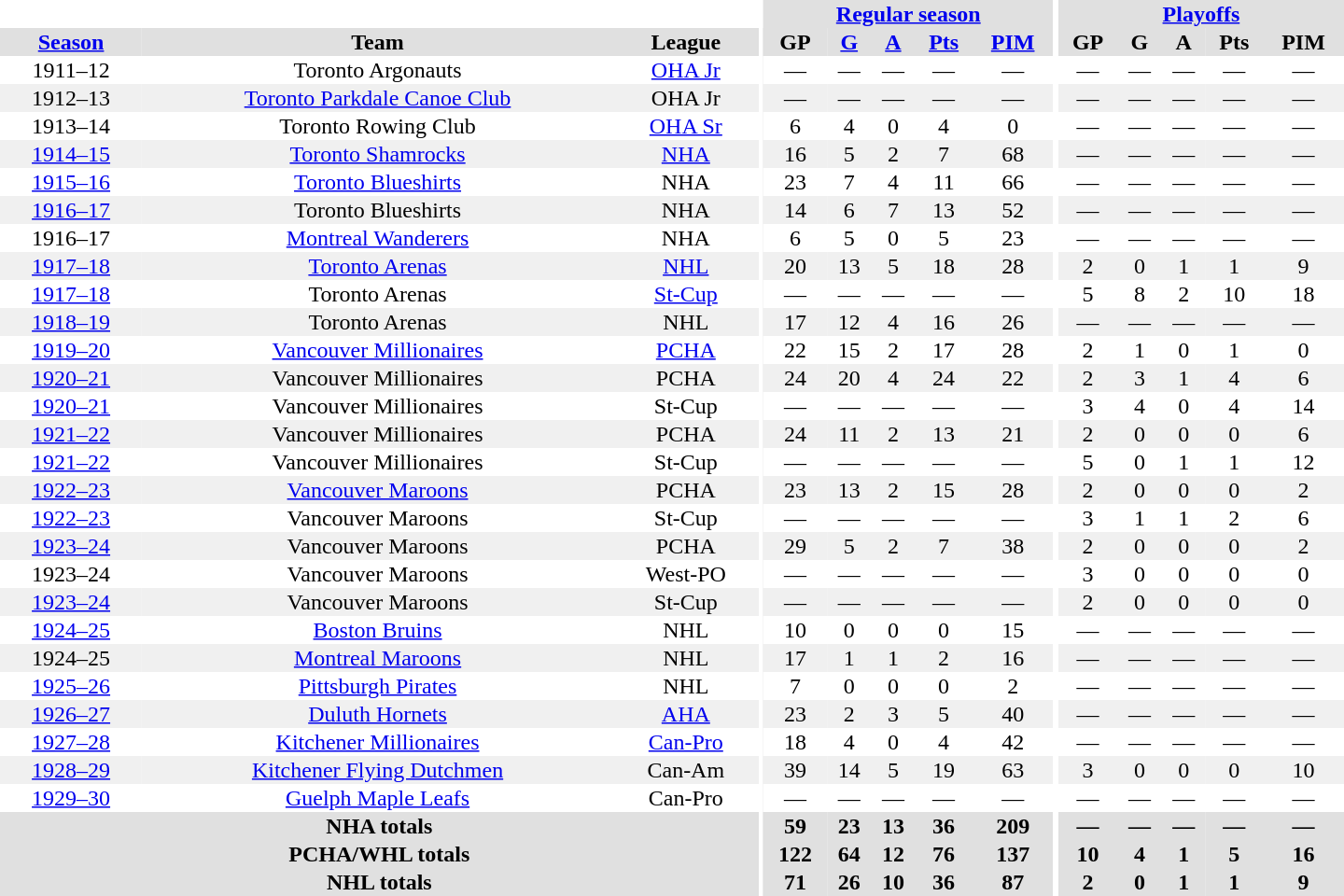<table border="0" cellpadding="1" cellspacing="0" style="text-align:center; width:60em">
<tr bgcolor="#e0e0e0">
<th colspan="3" bgcolor="#ffffff"></th>
<th rowspan="100" bgcolor="#ffffff"></th>
<th colspan="5"><a href='#'>Regular season</a></th>
<th rowspan="100" bgcolor="#ffffff"></th>
<th colspan="5"><a href='#'>Playoffs</a></th>
</tr>
<tr bgcolor="#e0e0e0">
<th><a href='#'>Season</a></th>
<th>Team</th>
<th>League</th>
<th>GP</th>
<th><a href='#'>G</a></th>
<th><a href='#'>A</a></th>
<th><a href='#'>Pts</a></th>
<th><a href='#'>PIM</a></th>
<th>GP</th>
<th>G</th>
<th>A</th>
<th>Pts</th>
<th>PIM</th>
</tr>
<tr>
<td>1911–12</td>
<td>Toronto Argonauts</td>
<td><a href='#'>OHA Jr</a></td>
<td>—</td>
<td>—</td>
<td>—</td>
<td>—</td>
<td>—</td>
<td>—</td>
<td>—</td>
<td>—</td>
<td>—</td>
<td>—</td>
</tr>
<tr bgcolor="#f0f0f0">
<td>1912–13</td>
<td><a href='#'>Toronto Parkdale Canoe Club</a></td>
<td>OHA Jr</td>
<td>—</td>
<td>—</td>
<td>—</td>
<td>—</td>
<td>—</td>
<td>—</td>
<td>—</td>
<td>—</td>
<td>—</td>
<td>—</td>
</tr>
<tr>
<td>1913–14</td>
<td>Toronto Rowing Club</td>
<td><a href='#'>OHA Sr</a></td>
<td>6</td>
<td>4</td>
<td>0</td>
<td>4</td>
<td>0</td>
<td>—</td>
<td>—</td>
<td>—</td>
<td>—</td>
<td>—</td>
</tr>
<tr bgcolor="#f0f0f0">
<td><a href='#'>1914–15</a></td>
<td><a href='#'>Toronto Shamrocks</a></td>
<td><a href='#'>NHA</a></td>
<td>16</td>
<td>5</td>
<td>2</td>
<td>7</td>
<td>68</td>
<td>—</td>
<td>—</td>
<td>—</td>
<td>—</td>
<td>—</td>
</tr>
<tr>
<td><a href='#'>1915–16</a></td>
<td><a href='#'>Toronto Blueshirts</a></td>
<td>NHA</td>
<td>23</td>
<td>7</td>
<td>4</td>
<td>11</td>
<td>66</td>
<td>—</td>
<td>—</td>
<td>—</td>
<td>—</td>
<td>—</td>
</tr>
<tr bgcolor="#f0f0f0">
<td><a href='#'>1916–17</a></td>
<td>Toronto Blueshirts</td>
<td>NHA</td>
<td>14</td>
<td>6</td>
<td>7</td>
<td>13</td>
<td>52</td>
<td>—</td>
<td>—</td>
<td>—</td>
<td>—</td>
<td>—</td>
</tr>
<tr>
<td>1916–17</td>
<td><a href='#'>Montreal Wanderers</a></td>
<td>NHA</td>
<td>6</td>
<td>5</td>
<td>0</td>
<td>5</td>
<td>23</td>
<td>—</td>
<td>—</td>
<td>—</td>
<td>—</td>
<td>—</td>
</tr>
<tr bgcolor="#f0f0f0">
<td><a href='#'>1917–18</a></td>
<td><a href='#'>Toronto Arenas</a></td>
<td><a href='#'>NHL</a></td>
<td>20</td>
<td>13</td>
<td>5</td>
<td>18</td>
<td>28</td>
<td>2</td>
<td>0</td>
<td>1</td>
<td>1</td>
<td>9</td>
</tr>
<tr>
<td><a href='#'>1917–18</a></td>
<td>Toronto Arenas</td>
<td><a href='#'>St-Cup</a></td>
<td>—</td>
<td>—</td>
<td>—</td>
<td>—</td>
<td>—</td>
<td>5</td>
<td>8</td>
<td>2</td>
<td>10</td>
<td>18</td>
</tr>
<tr bgcolor="#f0f0f0">
<td><a href='#'>1918–19</a></td>
<td>Toronto Arenas</td>
<td>NHL</td>
<td>17</td>
<td>12</td>
<td>4</td>
<td>16</td>
<td>26</td>
<td>—</td>
<td>—</td>
<td>—</td>
<td>—</td>
<td>—</td>
</tr>
<tr>
<td><a href='#'>1919–20</a></td>
<td><a href='#'>Vancouver Millionaires</a></td>
<td><a href='#'>PCHA</a></td>
<td>22</td>
<td>15</td>
<td>2</td>
<td>17</td>
<td>28</td>
<td>2</td>
<td>1</td>
<td>0</td>
<td>1</td>
<td>0</td>
</tr>
<tr bgcolor="#f0f0f0">
<td><a href='#'>1920–21</a></td>
<td>Vancouver Millionaires</td>
<td>PCHA</td>
<td>24</td>
<td>20</td>
<td>4</td>
<td>24</td>
<td>22</td>
<td>2</td>
<td>3</td>
<td>1</td>
<td>4</td>
<td>6</td>
</tr>
<tr>
<td><a href='#'>1920–21</a></td>
<td>Vancouver Millionaires</td>
<td>St-Cup</td>
<td>—</td>
<td>—</td>
<td>—</td>
<td>—</td>
<td>—</td>
<td>3</td>
<td>4</td>
<td>0</td>
<td>4</td>
<td>14</td>
</tr>
<tr bgcolor="#f0f0f0">
<td><a href='#'>1921–22</a></td>
<td>Vancouver Millionaires</td>
<td>PCHA</td>
<td>24</td>
<td>11</td>
<td>2</td>
<td>13</td>
<td>21</td>
<td>2</td>
<td>0</td>
<td>0</td>
<td>0</td>
<td>6</td>
</tr>
<tr>
<td><a href='#'>1921–22</a></td>
<td>Vancouver Millionaires</td>
<td>St-Cup</td>
<td>—</td>
<td>—</td>
<td>—</td>
<td>—</td>
<td>—</td>
<td>5</td>
<td>0</td>
<td>1</td>
<td>1</td>
<td>12</td>
</tr>
<tr bgcolor="#f0f0f0">
<td><a href='#'>1922–23</a></td>
<td><a href='#'>Vancouver Maroons</a></td>
<td>PCHA</td>
<td>23</td>
<td>13</td>
<td>2</td>
<td>15</td>
<td>28</td>
<td>2</td>
<td>0</td>
<td>0</td>
<td>0</td>
<td>2</td>
</tr>
<tr>
<td><a href='#'>1922–23</a></td>
<td>Vancouver Maroons</td>
<td>St-Cup</td>
<td>—</td>
<td>—</td>
<td>—</td>
<td>—</td>
<td>—</td>
<td>3</td>
<td>1</td>
<td>1</td>
<td>2</td>
<td>6</td>
</tr>
<tr bgcolor="#f0f0f0">
<td><a href='#'>1923–24</a></td>
<td>Vancouver Maroons</td>
<td>PCHA</td>
<td>29</td>
<td>5</td>
<td>2</td>
<td>7</td>
<td>38</td>
<td>2</td>
<td>0</td>
<td>0</td>
<td>0</td>
<td>2</td>
</tr>
<tr>
<td>1923–24</td>
<td>Vancouver Maroons</td>
<td>West-PO</td>
<td>—</td>
<td>—</td>
<td>—</td>
<td>—</td>
<td>—</td>
<td>3</td>
<td>0</td>
<td>0</td>
<td>0</td>
<td>0</td>
</tr>
<tr bgcolor="#f0f0f0">
<td><a href='#'>1923–24</a></td>
<td>Vancouver Maroons</td>
<td>St-Cup</td>
<td>—</td>
<td>—</td>
<td>—</td>
<td>—</td>
<td>—</td>
<td>2</td>
<td>0</td>
<td>0</td>
<td>0</td>
<td>0</td>
</tr>
<tr>
<td><a href='#'>1924–25</a></td>
<td><a href='#'>Boston Bruins</a></td>
<td>NHL</td>
<td>10</td>
<td>0</td>
<td>0</td>
<td>0</td>
<td>15</td>
<td>—</td>
<td>—</td>
<td>—</td>
<td>—</td>
<td>—</td>
</tr>
<tr bgcolor="#f0f0f0">
<td>1924–25</td>
<td><a href='#'>Montreal Maroons</a></td>
<td>NHL</td>
<td>17</td>
<td>1</td>
<td>1</td>
<td>2</td>
<td>16</td>
<td>—</td>
<td>—</td>
<td>—</td>
<td>—</td>
<td>—</td>
</tr>
<tr>
<td><a href='#'>1925–26</a></td>
<td><a href='#'>Pittsburgh Pirates</a></td>
<td>NHL</td>
<td>7</td>
<td>0</td>
<td>0</td>
<td>0</td>
<td>2</td>
<td>—</td>
<td>—</td>
<td>—</td>
<td>—</td>
<td>—</td>
</tr>
<tr bgcolor="#f0f0f0">
<td><a href='#'>1926–27</a></td>
<td><a href='#'>Duluth Hornets</a></td>
<td><a href='#'>AHA</a></td>
<td>23</td>
<td>2</td>
<td>3</td>
<td>5</td>
<td>40</td>
<td>—</td>
<td>—</td>
<td>—</td>
<td>—</td>
<td>—</td>
</tr>
<tr>
<td><a href='#'>1927–28</a></td>
<td><a href='#'>Kitchener Millionaires</a></td>
<td><a href='#'>Can-Pro</a></td>
<td>18</td>
<td>4</td>
<td>0</td>
<td>4</td>
<td>42</td>
<td>—</td>
<td>—</td>
<td>—</td>
<td>—</td>
<td>—</td>
</tr>
<tr bgcolor="#f0f0f0">
<td><a href='#'>1928–29</a></td>
<td><a href='#'>Kitchener Flying Dutchmen</a></td>
<td>Can-Am</td>
<td>39</td>
<td>14</td>
<td>5</td>
<td>19</td>
<td>63</td>
<td>3</td>
<td>0</td>
<td>0</td>
<td>0</td>
<td>10</td>
</tr>
<tr>
<td><a href='#'>1929–30</a></td>
<td><a href='#'>Guelph Maple Leafs</a></td>
<td>Can-Pro</td>
<td>—</td>
<td>—</td>
<td>—</td>
<td>—</td>
<td>—</td>
<td>—</td>
<td>—</td>
<td>—</td>
<td>—</td>
<td>—</td>
</tr>
<tr bgcolor="#e0e0e0">
<th colspan="3">NHA totals</th>
<th>59</th>
<th>23</th>
<th>13</th>
<th>36</th>
<th>209</th>
<th>—</th>
<th>—</th>
<th>—</th>
<th>—</th>
<th>—</th>
</tr>
<tr bgcolor="#e0e0e0">
<th colspan="3">PCHA/WHL totals</th>
<th>122</th>
<th>64</th>
<th>12</th>
<th>76</th>
<th>137</th>
<th>10</th>
<th>4</th>
<th>1</th>
<th>5</th>
<th>16</th>
</tr>
<tr bgcolor="#e0e0e0">
<th colspan="3">NHL totals</th>
<th>71</th>
<th>26</th>
<th>10</th>
<th>36</th>
<th>87</th>
<th>2</th>
<th>0</th>
<th>1</th>
<th>1</th>
<th>9</th>
</tr>
</table>
